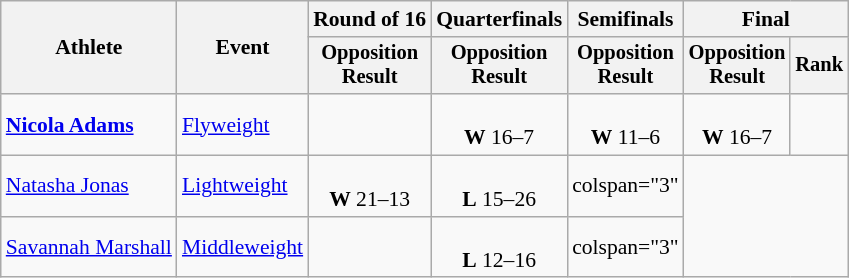<table class="wikitable" style="text-align:center; font-size:90%;">
<tr>
<th rowspan=2>Athlete</th>
<th rowspan=2>Event</th>
<th>Round of 16</th>
<th>Quarterfinals</th>
<th>Semifinals</th>
<th colspan=2>Final</th>
</tr>
<tr style="font-size:95%;">
<th>Opposition<br>Result</th>
<th>Opposition<br>Result</th>
<th>Opposition<br>Result</th>
<th>Opposition<br>Result</th>
<th>Rank</th>
</tr>
<tr>
<td style="text-align:left;"><strong><a href='#'>Nicola Adams</a></strong></td>
<td style="text-align:left;"><a href='#'>Flyweight</a></td>
<td></td>
<td><br><strong>W</strong> 16–7</td>
<td><br><strong>W</strong> 11–6</td>
<td><br><strong>W</strong> 16–7</td>
<td></td>
</tr>
<tr>
<td style="text-align:left;"><a href='#'>Natasha Jonas</a></td>
<td style="text-align:left;"><a href='#'>Lightweight</a></td>
<td><br><strong>W</strong> 21–13</td>
<td><br><strong>L</strong> 15–26</td>
<td>colspan="3" </td>
</tr>
<tr>
<td style="text-align:left;"><a href='#'>Savannah Marshall</a></td>
<td style="text-align:left;"><a href='#'>Middleweight</a></td>
<td></td>
<td><br><strong>L</strong> 12–16</td>
<td>colspan="3" </td>
</tr>
</table>
